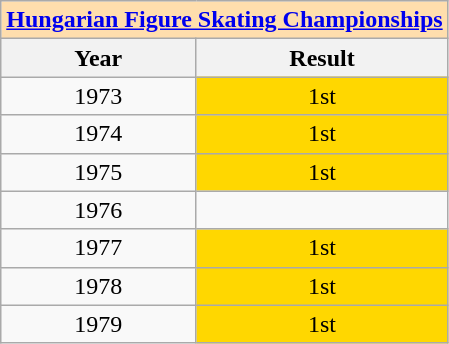<table class="wikitable" style="text-align:center">
<tr>
<th style="background-color: #ffdead;" colspan=2 align=center><a href='#'>Hungarian Figure Skating Championships</a></th>
</tr>
<tr>
<th>Year</th>
<th>Result</th>
</tr>
<tr>
<td>1973</td>
<td bgcolor=gold>1st</td>
</tr>
<tr>
<td>1974</td>
<td bgcolor=gold>1st</td>
</tr>
<tr>
<td>1975</td>
<td bgcolor=gold>1st</td>
</tr>
<tr>
<td>1976</td>
<td></td>
</tr>
<tr>
<td>1977</td>
<td bgcolor=gold>1st</td>
</tr>
<tr>
<td>1978</td>
<td bgcolor=gold>1st</td>
</tr>
<tr>
<td>1979</td>
<td bgcolor=gold>1st</td>
</tr>
</table>
